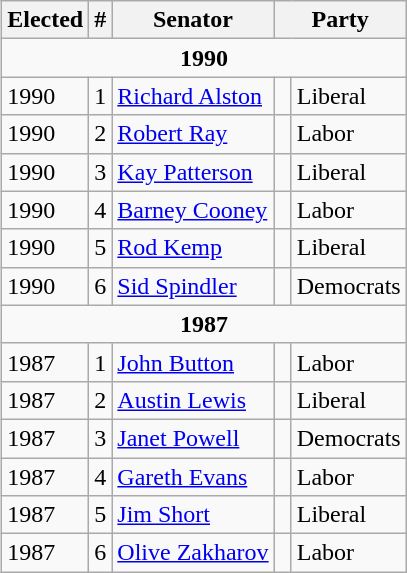<table class="wikitable" style="float:right">
<tr>
<th>Elected</th>
<th>#</th>
<th>Senator</th>
<th colspan="2">Party</th>
</tr>
<tr>
<td style="text-align:center;" colspan="5"><strong>1990</strong></td>
</tr>
<tr>
<td>1990</td>
<td>1</td>
<td><a href='#'>Richard Alston</a></td>
<td> </td>
<td>Liberal</td>
</tr>
<tr>
<td>1990</td>
<td>2</td>
<td><a href='#'>Robert Ray</a></td>
<td> </td>
<td>Labor</td>
</tr>
<tr>
<td>1990</td>
<td>3</td>
<td><a href='#'>Kay Patterson</a></td>
<td> </td>
<td>Liberal</td>
</tr>
<tr>
<td>1990</td>
<td>4</td>
<td><a href='#'>Barney Cooney</a></td>
<td> </td>
<td>Labor</td>
</tr>
<tr>
<td>1990</td>
<td>5</td>
<td><a href='#'>Rod Kemp</a></td>
<td> </td>
<td>Liberal</td>
</tr>
<tr>
<td>1990</td>
<td>6</td>
<td><a href='#'>Sid Spindler</a></td>
<td> </td>
<td>Democrats</td>
</tr>
<tr>
<td style="text-align:center;" colspan="5"><strong>1987</strong></td>
</tr>
<tr>
<td>1987</td>
<td>1</td>
<td><a href='#'>John Button</a></td>
<td> </td>
<td>Labor</td>
</tr>
<tr>
<td>1987</td>
<td>2</td>
<td><a href='#'>Austin Lewis</a></td>
<td> </td>
<td>Liberal</td>
</tr>
<tr>
<td>1987</td>
<td>3</td>
<td><a href='#'>Janet Powell</a></td>
<td> </td>
<td>Democrats</td>
</tr>
<tr>
<td>1987</td>
<td>4</td>
<td><a href='#'>Gareth Evans</a></td>
<td> </td>
<td>Labor</td>
</tr>
<tr>
<td>1987</td>
<td>5</td>
<td><a href='#'>Jim Short</a></td>
<td> </td>
<td>Liberal</td>
</tr>
<tr>
<td>1987</td>
<td>6</td>
<td><a href='#'>Olive Zakharov</a></td>
<td> </td>
<td>Labor</td>
</tr>
</table>
